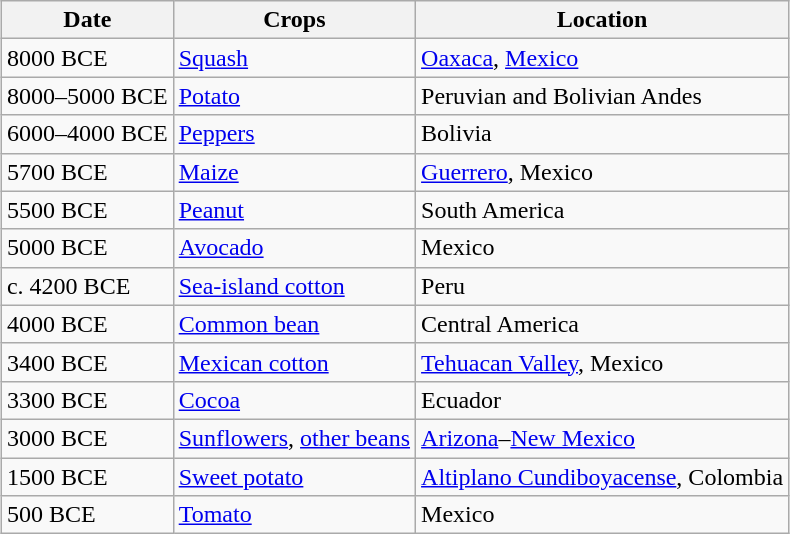<table class="wikitable sortable mw-collapsible" style="margin-left: auto; margin-right: auto; border: none;">
<tr>
<th>Date</th>
<th>Crops</th>
<th>Location</th>
</tr>
<tr>
<td>8000 BCE</td>
<td><a href='#'>Squash</a></td>
<td><a href='#'>Oaxaca</a>, <a href='#'>Mexico</a></td>
</tr>
<tr>
<td>8000–5000 BCE</td>
<td><a href='#'>Potato</a></td>
<td>Peruvian and Bolivian Andes</td>
</tr>
<tr>
<td>6000–4000 BCE</td>
<td><a href='#'>Peppers</a></td>
<td>Bolivia</td>
</tr>
<tr>
<td>5700 BCE</td>
<td><a href='#'>Maize</a></td>
<td><a href='#'>Guerrero</a>, Mexico</td>
</tr>
<tr>
<td>5500 BCE</td>
<td><a href='#'>Peanut</a></td>
<td>South America</td>
</tr>
<tr>
<td>5000 BCE</td>
<td><a href='#'>Avocado</a></td>
<td>Mexico</td>
</tr>
<tr>
<td>c. 4200 BCE</td>
<td><a href='#'>Sea-island cotton</a></td>
<td>Peru</td>
</tr>
<tr>
<td>4000 BCE</td>
<td><a href='#'>Common bean</a></td>
<td>Central America</td>
</tr>
<tr>
<td>3400 BCE</td>
<td><a href='#'>Mexican cotton</a></td>
<td><a href='#'>Tehuacan Valley</a>, Mexico</td>
</tr>
<tr>
<td>3300 BCE</td>
<td><a href='#'>Cocoa</a></td>
<td>Ecuador</td>
</tr>
<tr>
<td>3000 BCE</td>
<td><a href='#'>Sunflowers</a>, <a href='#'>other beans</a></td>
<td><a href='#'>Arizona</a>–<a href='#'>New Mexico</a></td>
</tr>
<tr>
<td>1500 BCE</td>
<td><a href='#'>Sweet potato</a></td>
<td><a href='#'>Altiplano Cundiboyacense</a>, Colombia</td>
</tr>
<tr>
<td>500 BCE</td>
<td><a href='#'>Tomato</a></td>
<td>Mexico</td>
</tr>
</table>
